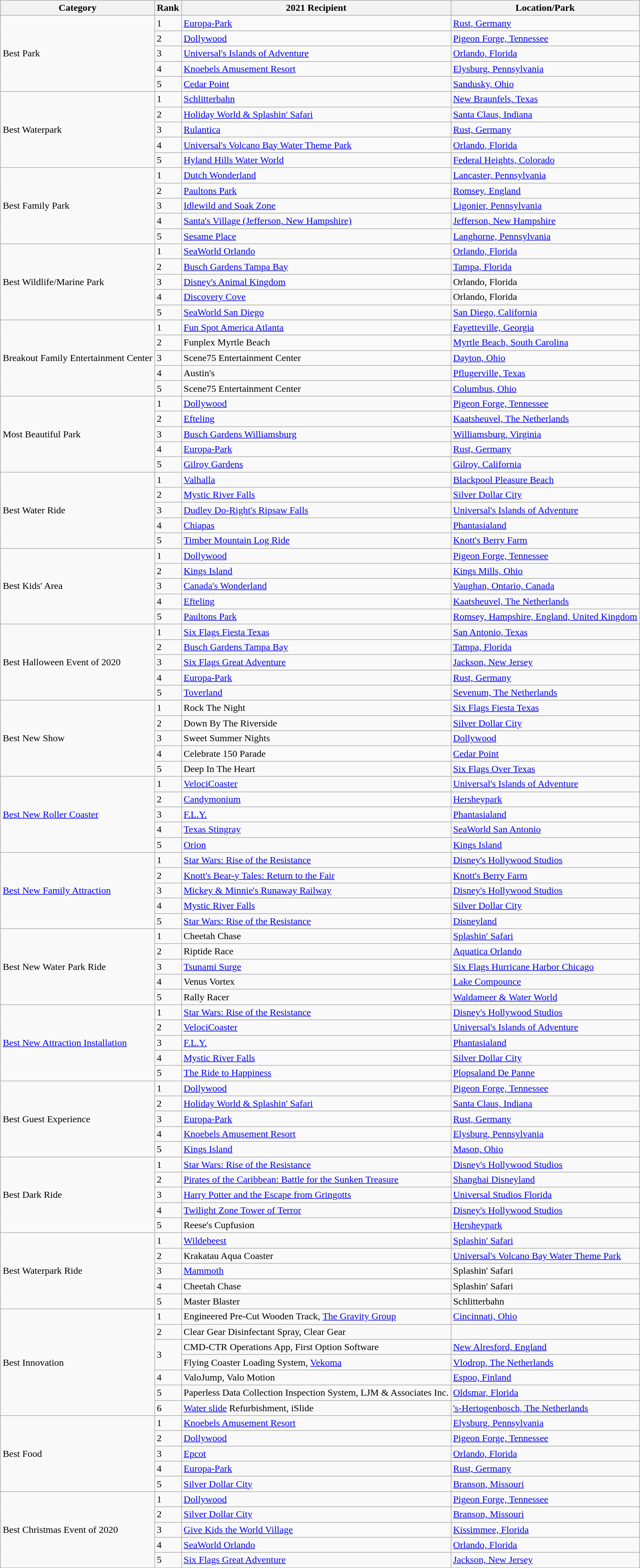<table class="wikitable sortable" style="margin:1em auto;">
<tr>
<th>Category</th>
<th>Rank</th>
<th>2021 Recipient</th>
<th>Location/Park</th>
</tr>
<tr>
<td rowspan="5">Best Park</td>
<td>1</td>
<td><a href='#'>Europa-Park</a></td>
<td><a href='#'>Rust, Germany</a></td>
</tr>
<tr>
<td>2</td>
<td><a href='#'>Dollywood</a></td>
<td><a href='#'>Pigeon Forge, Tennessee</a></td>
</tr>
<tr>
<td>3</td>
<td><a href='#'>Universal's Islands of Adventure</a></td>
<td><a href='#'>Orlando, Florida</a></td>
</tr>
<tr>
<td>4</td>
<td><a href='#'>Knoebels Amusement Resort</a></td>
<td><a href='#'>Elysburg, Pennsylvania</a></td>
</tr>
<tr>
<td>5</td>
<td><a href='#'>Cedar Point</a></td>
<td><a href='#'>Sandusky, Ohio</a></td>
</tr>
<tr>
<td rowspan="5">Best Waterpark</td>
<td>1</td>
<td><a href='#'>Schlitterbahn</a></td>
<td><a href='#'>New Braunfels, Texas</a></td>
</tr>
<tr>
<td>2</td>
<td><a href='#'>Holiday World & Splashin' Safari</a></td>
<td><a href='#'>Santa Claus, Indiana</a></td>
</tr>
<tr>
<td>3</td>
<td><a href='#'>Rulantica</a></td>
<td><a href='#'>Rust, Germany</a></td>
</tr>
<tr>
<td>4</td>
<td><a href='#'>Universal's Volcano Bay Water Theme Park</a></td>
<td><a href='#'>Orlando, Florida</a></td>
</tr>
<tr>
<td>5</td>
<td><a href='#'>Hyland Hills Water World</a></td>
<td><a href='#'>Federal Heights, Colorado</a></td>
</tr>
<tr>
<td rowspan="5">Best Family Park</td>
<td>1</td>
<td><a href='#'>Dutch Wonderland</a></td>
<td><a href='#'>Lancaster, Pennsylvania</a></td>
</tr>
<tr>
<td>2</td>
<td><a href='#'>Paultons Park</a></td>
<td><a href='#'>Romsey, England</a></td>
</tr>
<tr>
<td>3</td>
<td><a href='#'>Idlewild and Soak Zone</a></td>
<td><a href='#'>Ligonier, Pennsylvania</a></td>
</tr>
<tr>
<td>4</td>
<td><a href='#'>Santa's Village (Jefferson, New Hampshire)</a></td>
<td><a href='#'>Jefferson, New Hampshire</a></td>
</tr>
<tr>
<td>5</td>
<td><a href='#'>Sesame Place</a></td>
<td><a href='#'>Langhorne, Pennsylvania</a></td>
</tr>
<tr>
<td rowspan="5">Best Wildlife/Marine Park</td>
<td>1</td>
<td><a href='#'>SeaWorld Orlando</a></td>
<td><a href='#'>Orlando, Florida</a></td>
</tr>
<tr>
<td>2</td>
<td><a href='#'>Busch Gardens Tampa Bay</a></td>
<td><a href='#'>Tampa, Florida</a></td>
</tr>
<tr>
<td>3</td>
<td><a href='#'>Disney's Animal Kingdom</a></td>
<td>Orlando, Florida</td>
</tr>
<tr>
<td>4</td>
<td><a href='#'>Discovery Cove</a></td>
<td>Orlando, Florida</td>
</tr>
<tr>
<td>5</td>
<td><a href='#'>SeaWorld San Diego</a></td>
<td><a href='#'>San Diego, California</a></td>
</tr>
<tr>
<td rowspan="5">Breakout Family Entertainment Center</td>
<td>1</td>
<td><a href='#'>Fun Spot America Atlanta</a></td>
<td><a href='#'>Fayetteville, Georgia</a></td>
</tr>
<tr>
<td>2</td>
<td>Funplex Myrtle Beach</td>
<td><a href='#'>Myrtle Beach, South Carolina</a></td>
</tr>
<tr>
<td>3</td>
<td>Scene75 Entertainment Center</td>
<td><a href='#'>Dayton, Ohio</a></td>
</tr>
<tr>
<td>4</td>
<td>Austin's</td>
<td><a href='#'>Pflugerville, Texas</a></td>
</tr>
<tr>
<td>5</td>
<td>Scene75 Entertainment Center</td>
<td><a href='#'>Columbus, Ohio</a></td>
</tr>
<tr>
<td rowspan="5">Most Beautiful Park</td>
<td>1</td>
<td><a href='#'>Dollywood</a></td>
<td><a href='#'>Pigeon Forge, Tennessee</a></td>
</tr>
<tr>
<td>2</td>
<td><a href='#'>Efteling</a></td>
<td><a href='#'>Kaatsheuvel, The Netherlands</a></td>
</tr>
<tr>
<td>3</td>
<td><a href='#'>Busch Gardens Williamsburg</a></td>
<td><a href='#'>Williamsburg, Virginia</a></td>
</tr>
<tr>
<td>4</td>
<td><a href='#'>Europa-Park</a></td>
<td><a href='#'>Rust, Germany</a></td>
</tr>
<tr>
<td>5</td>
<td><a href='#'>Gilroy Gardens</a></td>
<td><a href='#'>Gilroy, California</a></td>
</tr>
<tr>
<td rowspan="5">Best Water Ride</td>
<td>1</td>
<td><a href='#'>Valhalla</a></td>
<td><a href='#'>Blackpool Pleasure Beach</a></td>
</tr>
<tr>
<td>2</td>
<td><a href='#'>Mystic River Falls</a></td>
<td><a href='#'>Silver Dollar City</a></td>
</tr>
<tr>
<td>3</td>
<td><a href='#'>Dudley Do-Right's Ripsaw Falls</a></td>
<td><a href='#'>Universal's Islands of Adventure</a></td>
</tr>
<tr>
<td>4</td>
<td><a href='#'>Chiapas</a></td>
<td><a href='#'>Phantasialand</a></td>
</tr>
<tr>
<td>5</td>
<td><a href='#'>Timber Mountain Log Ride</a></td>
<td><a href='#'>Knott's Berry Farm</a></td>
</tr>
<tr>
<td rowspan="5">Best Kids' Area</td>
<td>1</td>
<td><a href='#'>Dollywood</a></td>
<td><a href='#'>Pigeon Forge, Tennessee</a></td>
</tr>
<tr>
<td>2</td>
<td><a href='#'>Kings Island</a></td>
<td><a href='#'>Kings Mills, Ohio</a></td>
</tr>
<tr>
<td>3</td>
<td><a href='#'>Canada's Wonderland</a></td>
<td><a href='#'>Vaughan, Ontario, Canada</a></td>
</tr>
<tr>
<td>4</td>
<td><a href='#'>Efteling</a></td>
<td><a href='#'>Kaatsheuvel, The Netherlands</a></td>
</tr>
<tr>
<td>5</td>
<td><a href='#'>Paultons Park</a></td>
<td><a href='#'>Romsey, Hampshire, England, United Kingdom</a></td>
</tr>
<tr>
<td rowspan="5">Best Halloween Event of 2020</td>
<td>1</td>
<td><a href='#'>Six Flags Fiesta Texas</a></td>
<td><a href='#'>San Antonio, Texas</a></td>
</tr>
<tr>
<td>2</td>
<td><a href='#'>Busch Gardens Tampa Bay</a></td>
<td><a href='#'>Tampa, Florida</a></td>
</tr>
<tr>
<td>3</td>
<td><a href='#'>Six Flags Great Adventure</a></td>
<td><a href='#'>Jackson, New Jersey</a></td>
</tr>
<tr>
<td>4</td>
<td><a href='#'>Europa-Park</a></td>
<td><a href='#'>Rust, Germany</a></td>
</tr>
<tr>
<td>5</td>
<td><a href='#'>Toverland</a></td>
<td><a href='#'>Sevenum, The Netherlands</a></td>
</tr>
<tr>
<td rowspan="5">Best New Show</td>
<td>1</td>
<td>Rock The Night</td>
<td><a href='#'>Six Flags Fiesta Texas</a></td>
</tr>
<tr>
<td>2</td>
<td>Down By The Riverside</td>
<td><a href='#'>Silver Dollar City</a></td>
</tr>
<tr>
<td>3</td>
<td>Sweet Summer Nights</td>
<td><a href='#'>Dollywood</a></td>
</tr>
<tr>
<td>4</td>
<td>Celebrate 150 Parade</td>
<td><a href='#'>Cedar Point</a></td>
</tr>
<tr>
<td>5</td>
<td>Deep In The Heart</td>
<td><a href='#'>Six Flags Over Texas</a></td>
</tr>
<tr>
<td rowspan="5"><a href='#'>Best New Roller Coaster</a></td>
<td>1</td>
<td><a href='#'>VelociCoaster</a></td>
<td><a href='#'>Universal's Islands of Adventure</a></td>
</tr>
<tr>
<td>2</td>
<td><a href='#'>Candymonium</a></td>
<td><a href='#'>Hersheypark</a></td>
</tr>
<tr>
<td>3</td>
<td><a href='#'>F.L.Y.</a></td>
<td><a href='#'>Phantasialand</a></td>
</tr>
<tr>
<td>4</td>
<td><a href='#'>Texas Stingray</a></td>
<td><a href='#'>SeaWorld San Antonio</a></td>
</tr>
<tr>
<td>5</td>
<td><a href='#'>Orion</a></td>
<td><a href='#'>Kings Island</a></td>
</tr>
<tr>
<td rowspan="5"><a href='#'>Best New Family Attraction</a></td>
<td>1</td>
<td><a href='#'>Star Wars: Rise of the Resistance</a></td>
<td><a href='#'>Disney's Hollywood Studios</a></td>
</tr>
<tr>
<td>2</td>
<td><a href='#'>Knott's Bear-y Tales: Return to the Fair</a></td>
<td><a href='#'>Knott's Berry Farm</a></td>
</tr>
<tr>
<td>3</td>
<td><a href='#'>Mickey & Minnie's Runaway Railway</a></td>
<td><a href='#'>Disney's Hollywood Studios</a></td>
</tr>
<tr>
<td>4</td>
<td><a href='#'>Mystic River Falls</a></td>
<td><a href='#'>Silver Dollar City</a></td>
</tr>
<tr>
<td>5</td>
<td><a href='#'>Star Wars: Rise of the Resistance</a></td>
<td><a href='#'>Disneyland</a></td>
</tr>
<tr>
<td rowspan="5">Best New Water Park Ride</td>
<td>1</td>
<td>Cheetah Chase</td>
<td><a href='#'>Splashin' Safari</a></td>
</tr>
<tr>
<td>2</td>
<td>Riptide Race</td>
<td><a href='#'>Aquatica Orlando</a></td>
</tr>
<tr>
<td>3</td>
<td><a href='#'>Tsunami Surge</a></td>
<td><a href='#'>Six Flags Hurricane Harbor Chicago</a></td>
</tr>
<tr>
<td>4</td>
<td>Venus Vortex</td>
<td><a href='#'>Lake Compounce</a></td>
</tr>
<tr>
<td>5</td>
<td>Rally Racer</td>
<td><a href='#'>Waldameer & Water World</a></td>
</tr>
<tr>
<td rowspan="5"><a href='#'>Best New Attraction Installation</a></td>
<td>1</td>
<td><a href='#'>Star Wars: Rise of the Resistance</a></td>
<td><a href='#'>Disney's Hollywood Studios</a></td>
</tr>
<tr>
<td>2</td>
<td><a href='#'>VelociCoaster</a></td>
<td><a href='#'>Universal's Islands of Adventure</a></td>
</tr>
<tr>
<td>3</td>
<td><a href='#'>F.L.Y.</a></td>
<td><a href='#'>Phantasialand</a></td>
</tr>
<tr>
<td>4</td>
<td><a href='#'>Mystic River Falls</a></td>
<td><a href='#'>Silver Dollar City</a></td>
</tr>
<tr>
<td>5</td>
<td><a href='#'>The Ride to Happiness</a></td>
<td><a href='#'>Plopsaland De Panne</a></td>
</tr>
<tr>
<td rowspan="5">Best Guest Experience</td>
<td>1</td>
<td><a href='#'>Dollywood</a></td>
<td><a href='#'>Pigeon Forge, Tennessee</a></td>
</tr>
<tr>
<td>2</td>
<td><a href='#'>Holiday World & Splashin' Safari</a></td>
<td><a href='#'>Santa Claus, Indiana</a></td>
</tr>
<tr>
<td>3</td>
<td><a href='#'>Europa-Park</a></td>
<td><a href='#'>Rust, Germany</a></td>
</tr>
<tr>
<td>4</td>
<td><a href='#'>Knoebels Amusement Resort</a></td>
<td><a href='#'>Elysburg, Pennsylvania</a></td>
</tr>
<tr>
<td>5</td>
<td><a href='#'>Kings Island</a></td>
<td><a href='#'>Mason, Ohio</a></td>
</tr>
<tr>
<td rowspan="5">Best Dark Ride</td>
<td>1</td>
<td><a href='#'>Star Wars: Rise of the Resistance</a></td>
<td><a href='#'>Disney's Hollywood Studios</a></td>
</tr>
<tr>
<td>2</td>
<td><a href='#'>Pirates of the Caribbean: Battle for the Sunken Treasure</a></td>
<td><a href='#'>Shanghai Disneyland</a></td>
</tr>
<tr>
<td>3</td>
<td><a href='#'>Harry Potter and the Escape from Gringotts</a></td>
<td><a href='#'>Universal Studios Florida</a></td>
</tr>
<tr>
<td>4</td>
<td><a href='#'>Twilight Zone Tower of Terror</a></td>
<td><a href='#'>Disney's Hollywood Studios</a></td>
</tr>
<tr>
<td>5</td>
<td>Reese's Cupfusion</td>
<td><a href='#'>Hersheypark</a></td>
</tr>
<tr>
<td rowspan="5">Best Waterpark Ride</td>
<td>1</td>
<td><a href='#'>Wildebeest</a></td>
<td><a href='#'>Splashin' Safari</a></td>
</tr>
<tr>
<td>2</td>
<td>Krakatau Aqua Coaster</td>
<td><a href='#'>Universal's Volcano Bay Water Theme Park</a></td>
</tr>
<tr>
<td>3</td>
<td><a href='#'>Mammoth</a></td>
<td>Splashin' Safari</td>
</tr>
<tr>
<td>4</td>
<td>Cheetah Chase</td>
<td>Splashin' Safari</td>
</tr>
<tr>
<td>5</td>
<td>Master Blaster</td>
<td>Schlitterbahn</td>
</tr>
<tr>
<td rowspan="7">Best Innovation</td>
<td>1</td>
<td>Engineered Pre-Cut Wooden Track, <a href='#'>The Gravity Group</a></td>
<td><a href='#'>Cincinnati, Ohio</a></td>
</tr>
<tr>
<td>2</td>
<td>Clear Gear Disinfectant Spray, Clear Gear</td>
<td></td>
</tr>
<tr>
<td rowspan="2">3</td>
<td>CMD-CTR Operations App, First Option Software</td>
<td><a href='#'>New Alresford, England</a></td>
</tr>
<tr>
<td>Flying Coaster Loading System, <a href='#'>Vekoma</a></td>
<td><a href='#'>Vlodrop, The Netherlands</a></td>
</tr>
<tr>
<td>4</td>
<td>ValoJump, Valo Motion</td>
<td><a href='#'>Espoo, Finland</a></td>
</tr>
<tr>
<td>5</td>
<td>Paperless Data Collection Inspection System, LJM & Associates Inc.</td>
<td><a href='#'>Oldsmar, Florida</a></td>
</tr>
<tr>
<td>6</td>
<td><a href='#'>Water slide</a> Refurbishment, iSlide</td>
<td><a href='#'>'s-Hertogenbosch, The Netherlands</a></td>
</tr>
<tr>
<td rowspan="5">Best Food</td>
<td>1</td>
<td><a href='#'>Knoebels Amusement Resort</a></td>
<td><a href='#'>Elysburg, Pennsylvania</a></td>
</tr>
<tr>
<td>2</td>
<td><a href='#'>Dollywood</a></td>
<td><a href='#'>Pigeon Forge, Tennessee</a></td>
</tr>
<tr>
<td>3</td>
<td><a href='#'>Epcot</a></td>
<td><a href='#'>Orlando, Florida</a></td>
</tr>
<tr>
<td>4</td>
<td><a href='#'>Europa-Park</a></td>
<td><a href='#'>Rust, Germany</a></td>
</tr>
<tr>
<td>5</td>
<td><a href='#'>Silver Dollar City</a></td>
<td><a href='#'>Branson, Missouri</a></td>
</tr>
<tr>
<td rowspan="5">Best Christmas Event of 2020</td>
<td>1</td>
<td><a href='#'>Dollywood</a></td>
<td><a href='#'>Pigeon Forge, Tennessee</a></td>
</tr>
<tr>
<td>2</td>
<td><a href='#'>Silver Dollar City</a></td>
<td><a href='#'>Branson, Missouri</a></td>
</tr>
<tr>
<td>3</td>
<td><a href='#'>Give Kids the World Village</a></td>
<td><a href='#'>Kissimmee, Florida</a></td>
</tr>
<tr>
<td>4</td>
<td><a href='#'>SeaWorld Orlando</a></td>
<td><a href='#'>Orlando, Florida</a></td>
</tr>
<tr>
<td>5</td>
<td><a href='#'>Six Flags Great Adventure</a></td>
<td><a href='#'>Jackson, New Jersey</a></td>
</tr>
<tr>
</tr>
</table>
